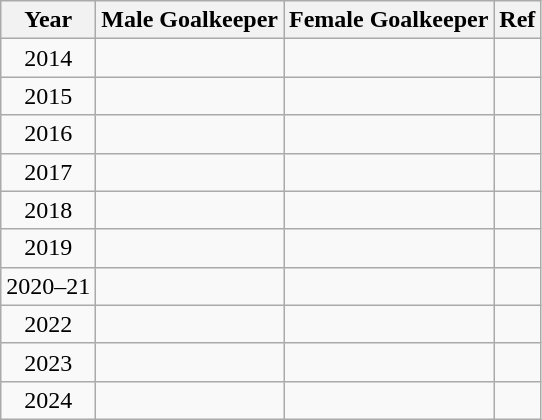<table class=wikitable style="text-align:center;">
<tr>
<th>Year</th>
<th>Male Goalkeeper</th>
<th>Female Goalkeeper</th>
<th>Ref</th>
</tr>
<tr>
<td>2014</td>
<td></td>
<td></td>
<td></td>
</tr>
<tr>
<td>2015</td>
<td></td>
<td></td>
<td></td>
</tr>
<tr>
<td>2016</td>
<td></td>
<td></td>
<td></td>
</tr>
<tr>
<td>2017</td>
<td></td>
<td></td>
<td></td>
</tr>
<tr>
<td>2018</td>
<td></td>
<td></td>
<td></td>
</tr>
<tr>
<td>2019</td>
<td></td>
<td></td>
<td></td>
</tr>
<tr>
<td>2020–21</td>
<td></td>
<td></td>
<td></td>
</tr>
<tr>
<td>2022</td>
<td></td>
<td></td>
<td></td>
</tr>
<tr>
<td>2023</td>
<td></td>
<td></td>
<td></td>
</tr>
<tr>
<td>2024</td>
<td></td>
<td></td>
<td></td>
</tr>
</table>
